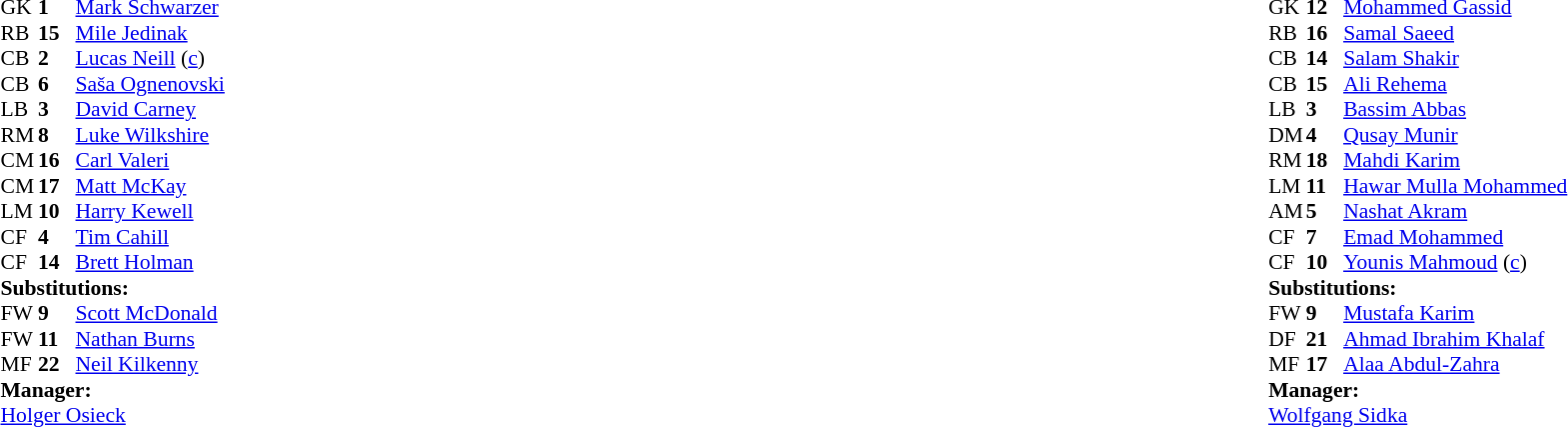<table width="100%">
<tr>
<td valign="top" width="50%"><br><table style="font-size: 90%" cellspacing="0" cellpadding="0">
<tr>
<th width=25></th>
<th width=25></th>
</tr>
<tr>
<td>GK</td>
<td><strong>1</strong></td>
<td><a href='#'>Mark Schwarzer</a></td>
</tr>
<tr>
<td>RB</td>
<td><strong>15</strong></td>
<td><a href='#'>Mile Jedinak</a></td>
<td></td>
</tr>
<tr>
<td>CB</td>
<td><strong>2</strong></td>
<td><a href='#'>Lucas Neill</a> (<a href='#'>c</a>)</td>
<td></td>
</tr>
<tr>
<td>CB</td>
<td><strong>6</strong></td>
<td><a href='#'>Saša Ognenovski</a></td>
</tr>
<tr>
<td>LB</td>
<td><strong>3</strong></td>
<td><a href='#'>David Carney</a></td>
<td></td>
<td></td>
</tr>
<tr>
<td>RM</td>
<td><strong>8</strong></td>
<td><a href='#'>Luke Wilkshire</a></td>
</tr>
<tr>
<td>CM</td>
<td><strong>16</strong></td>
<td><a href='#'>Carl Valeri</a></td>
</tr>
<tr>
<td>CM</td>
<td><strong>17</strong></td>
<td><a href='#'>Matt McKay</a></td>
</tr>
<tr>
<td>LM</td>
<td><strong>10</strong></td>
<td><a href='#'>Harry Kewell</a></td>
<td></td>
</tr>
<tr>
<td>CF</td>
<td><strong>4</strong></td>
<td><a href='#'>Tim Cahill</a></td>
<td></td>
<td></td>
</tr>
<tr>
<td>CF</td>
<td><strong>14</strong></td>
<td><a href='#'>Brett Holman</a></td>
<td></td>
<td></td>
</tr>
<tr>
<td colspan=3><strong>Substitutions:</strong></td>
</tr>
<tr>
<td>FW</td>
<td><strong>9</strong></td>
<td><a href='#'>Scott McDonald</a></td>
<td></td>
<td></td>
</tr>
<tr>
<td>FW</td>
<td><strong>11</strong></td>
<td><a href='#'>Nathan Burns</a></td>
<td></td>
<td></td>
</tr>
<tr>
<td>MF</td>
<td><strong>22</strong></td>
<td><a href='#'>Neil Kilkenny</a></td>
<td></td>
<td></td>
</tr>
<tr>
<td colspan=3><strong>Manager:</strong></td>
</tr>
<tr>
<td colspan=3> <a href='#'>Holger Osieck</a></td>
</tr>
</table>
</td>
<td valign="top"></td>
<td valign="top" width="50%"><br><table style="font-size: 90%" cellspacing="0" cellpadding="0" align="center">
<tr>
<th width="25"></th>
<th width="25"></th>
</tr>
<tr>
<td>GK</td>
<td><strong>12</strong></td>
<td><a href='#'>Mohammed Gassid</a></td>
</tr>
<tr>
<td>RB</td>
<td><strong>16</strong></td>
<td><a href='#'>Samal Saeed</a></td>
</tr>
<tr>
<td>CB</td>
<td><strong>14</strong></td>
<td><a href='#'>Salam Shakir</a></td>
<td></td>
<td></td>
</tr>
<tr>
<td>CB</td>
<td><strong>15</strong></td>
<td><a href='#'>Ali Rehema</a></td>
<td></td>
</tr>
<tr>
<td>LB</td>
<td><strong>3</strong></td>
<td><a href='#'>Bassim Abbas</a></td>
<td></td>
</tr>
<tr>
<td>DM</td>
<td><strong>4</strong></td>
<td><a href='#'>Qusay Munir</a></td>
</tr>
<tr>
<td>RM</td>
<td><strong>18</strong></td>
<td><a href='#'>Mahdi Karim</a></td>
<td></td>
<td></td>
</tr>
<tr>
<td>LM</td>
<td><strong>11</strong></td>
<td><a href='#'>Hawar Mulla Mohammed</a></td>
<td></td>
<td></td>
</tr>
<tr>
<td>AM</td>
<td><strong>5</strong></td>
<td><a href='#'>Nashat Akram</a></td>
<td></td>
</tr>
<tr>
<td>CF</td>
<td><strong>7</strong></td>
<td><a href='#'>Emad Mohammed</a></td>
</tr>
<tr>
<td>CF</td>
<td><strong>10</strong></td>
<td><a href='#'>Younis Mahmoud</a> (<a href='#'>c</a>)</td>
<td></td>
</tr>
<tr>
<td colspan=3><strong>Substitutions:</strong></td>
</tr>
<tr>
<td>FW</td>
<td><strong>9</strong></td>
<td><a href='#'>Mustafa Karim</a></td>
<td></td>
<td></td>
</tr>
<tr>
<td>DF</td>
<td><strong>21</strong></td>
<td><a href='#'>Ahmad Ibrahim Khalaf</a></td>
<td></td>
<td></td>
</tr>
<tr>
<td>MF</td>
<td><strong>17</strong></td>
<td><a href='#'>Alaa Abdul-Zahra</a></td>
<td></td>
<td></td>
</tr>
<tr>
<td colspan=3><strong>Manager:</strong></td>
</tr>
<tr>
<td colspan=3> <a href='#'>Wolfgang Sidka</a></td>
</tr>
</table>
</td>
</tr>
</table>
